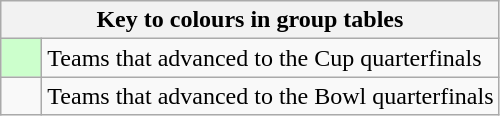<table class="wikitable" style="text-align: center;">
<tr>
<th colspan=2>Key to colours in group tables</th>
</tr>
<tr>
<td style="background:#cfc; width:20px;"></td>
<td align=left>Teams that advanced to the Cup quarterfinals</td>
</tr>
<tr>
<td></td>
<td align=left>Teams that advanced to the Bowl quarterfinals</td>
</tr>
</table>
